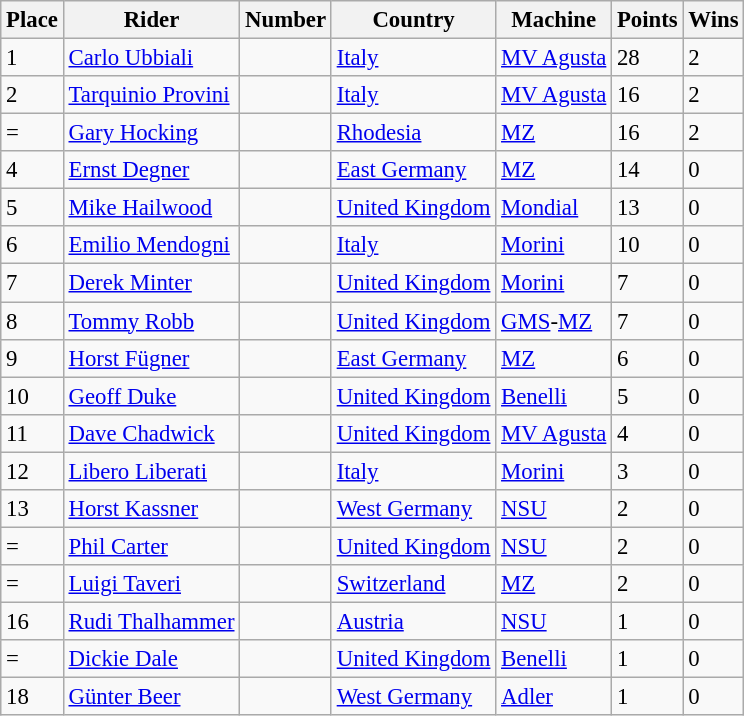<table class="wikitable" style="font-size: 95%;">
<tr>
<th>Place</th>
<th>Rider</th>
<th>Number</th>
<th>Country</th>
<th>Machine</th>
<th>Points</th>
<th>Wins</th>
</tr>
<tr>
<td>1</td>
<td> <a href='#'>Carlo Ubbiali</a></td>
<td></td>
<td><a href='#'>Italy</a></td>
<td><a href='#'>MV Agusta</a></td>
<td>28</td>
<td>2</td>
</tr>
<tr>
<td>2</td>
<td> <a href='#'>Tarquinio Provini</a></td>
<td></td>
<td><a href='#'>Italy</a></td>
<td><a href='#'>MV Agusta</a></td>
<td>16</td>
<td>2</td>
</tr>
<tr>
<td>=</td>
<td> <a href='#'>Gary Hocking</a></td>
<td></td>
<td><a href='#'>Rhodesia</a></td>
<td><a href='#'>MZ</a></td>
<td>16</td>
<td>2</td>
</tr>
<tr>
<td>4</td>
<td> <a href='#'>Ernst Degner</a></td>
<td></td>
<td><a href='#'>East Germany</a></td>
<td><a href='#'>MZ</a></td>
<td>14</td>
<td>0</td>
</tr>
<tr>
<td>5</td>
<td> <a href='#'>Mike Hailwood</a></td>
<td></td>
<td><a href='#'>United Kingdom</a></td>
<td><a href='#'>Mondial</a></td>
<td>13</td>
<td>0</td>
</tr>
<tr>
<td>6</td>
<td> <a href='#'>Emilio Mendogni</a></td>
<td></td>
<td><a href='#'>Italy</a></td>
<td><a href='#'>Morini</a></td>
<td>10</td>
<td>0</td>
</tr>
<tr>
<td>7</td>
<td> <a href='#'>Derek Minter</a></td>
<td></td>
<td><a href='#'>United Kingdom</a></td>
<td><a href='#'>Morini</a></td>
<td>7</td>
<td>0</td>
</tr>
<tr>
<td>8</td>
<td> <a href='#'>Tommy Robb</a></td>
<td></td>
<td><a href='#'>United Kingdom</a></td>
<td><a href='#'>GMS</a>-<a href='#'>MZ</a></td>
<td>7</td>
<td>0</td>
</tr>
<tr>
<td>9</td>
<td> <a href='#'>Horst Fügner</a></td>
<td></td>
<td><a href='#'>East Germany</a></td>
<td><a href='#'>MZ</a></td>
<td>6</td>
<td>0</td>
</tr>
<tr>
<td>10</td>
<td> <a href='#'>Geoff Duke</a></td>
<td></td>
<td><a href='#'>United Kingdom</a></td>
<td><a href='#'>Benelli</a></td>
<td>5</td>
<td>0</td>
</tr>
<tr>
<td>11</td>
<td> <a href='#'>Dave Chadwick</a></td>
<td></td>
<td><a href='#'>United Kingdom</a></td>
<td><a href='#'>MV Agusta</a></td>
<td>4</td>
<td>0</td>
</tr>
<tr>
<td>12</td>
<td> <a href='#'>Libero Liberati</a></td>
<td></td>
<td><a href='#'>Italy</a></td>
<td><a href='#'>Morini</a></td>
<td>3</td>
<td>0</td>
</tr>
<tr>
<td>13</td>
<td> <a href='#'>Horst Kassner</a></td>
<td></td>
<td><a href='#'>West Germany</a></td>
<td><a href='#'>NSU</a></td>
<td>2</td>
<td>0</td>
</tr>
<tr>
<td>=</td>
<td> <a href='#'>Phil Carter</a></td>
<td></td>
<td><a href='#'>United Kingdom</a></td>
<td><a href='#'>NSU</a></td>
<td>2</td>
<td>0</td>
</tr>
<tr>
<td>=</td>
<td> <a href='#'>Luigi Taveri</a></td>
<td></td>
<td><a href='#'>Switzerland</a></td>
<td><a href='#'>MZ</a></td>
<td>2</td>
<td>0</td>
</tr>
<tr>
<td>16</td>
<td> <a href='#'>Rudi Thalhammer</a></td>
<td></td>
<td><a href='#'>Austria</a></td>
<td><a href='#'>NSU</a></td>
<td>1</td>
<td>0</td>
</tr>
<tr>
<td>=</td>
<td> <a href='#'>Dickie Dale</a></td>
<td></td>
<td><a href='#'>United Kingdom</a></td>
<td><a href='#'>Benelli</a></td>
<td>1</td>
<td>0</td>
</tr>
<tr>
<td>18</td>
<td> <a href='#'>Günter Beer</a></td>
<td></td>
<td><a href='#'>West Germany</a></td>
<td><a href='#'>Adler</a></td>
<td>1</td>
<td>0</td>
</tr>
</table>
